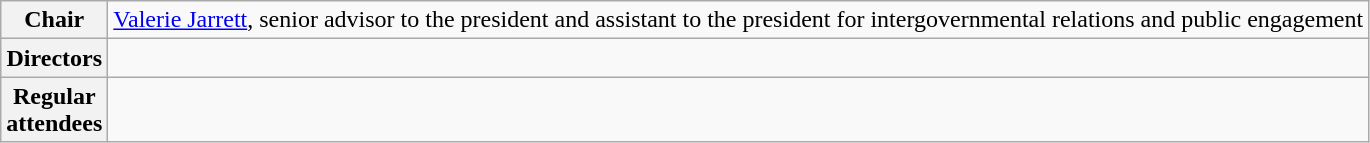<table class="wikitable">
<tr>
<th>Chair</th>
<td><a href='#'>Valerie Jarrett</a>, senior advisor to the president and assistant to the president for intergovernmental relations and public engagement</td>
</tr>
<tr>
<th>Directors</th>
<td></td>
</tr>
<tr>
<th>Regular<br>attendees</th>
<td></td>
</tr>
</table>
